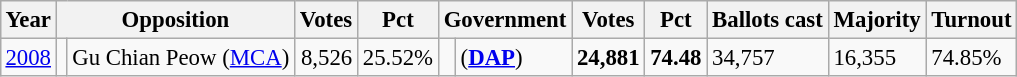<table class="wikitable" style="margin:0.5em ; font-size:95%">
<tr>
<th>Year</th>
<th colspan=2>Opposition</th>
<th>Votes</th>
<th>Pct</th>
<th colspan=2>Government</th>
<th>Votes</th>
<th>Pct</th>
<th>Ballots cast</th>
<th>Majority</th>
<th>Turnout</th>
</tr>
<tr>
<td><a href='#'>2008</a></td>
<td></td>
<td>Gu Chian Peow (<a href='#'>MCA</a>)</td>
<td align="right">8,526</td>
<td>25.52%</td>
<td></td>
<td> (<a href='#'><strong>DAP</strong></a>)</td>
<td align="right"><strong>24,881</strong></td>
<td><strong>74.48</strong></td>
<td>34,757</td>
<td>16,355</td>
<td>74.85%</td>
</tr>
</table>
